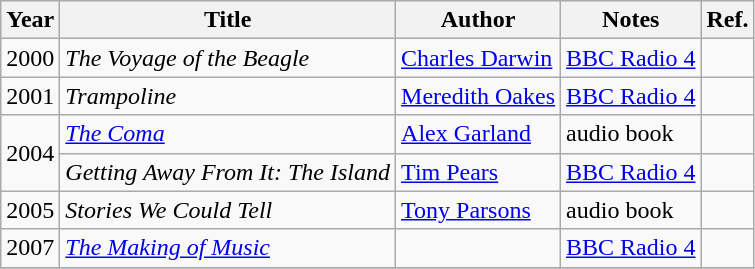<table class="wikitable sortable">
<tr>
<th>Year</th>
<th>Title</th>
<th>Author</th>
<th>Notes</th>
<th class=unsortable>Ref.</th>
</tr>
<tr>
<td>2000</td>
<td><em>The Voyage of the Beagle</em></td>
<td><a href='#'>Charles Darwin</a></td>
<td><a href='#'>BBC Radio 4</a></td>
<td></td>
</tr>
<tr>
<td>2001</td>
<td><em>Trampoline</em></td>
<td><a href='#'>Meredith Oakes</a></td>
<td><a href='#'>BBC Radio 4</a></td>
<td></td>
</tr>
<tr>
<td rowspan="2">2004</td>
<td><em><a href='#'>The Coma</a></em></td>
<td><a href='#'>Alex Garland</a></td>
<td>audio book</td>
<td></td>
</tr>
<tr>
<td><em>Getting Away From It: The Island</em></td>
<td><a href='#'>Tim Pears</a></td>
<td><a href='#'>BBC Radio 4</a></td>
<td></td>
</tr>
<tr>
<td>2005</td>
<td><em>Stories We Could Tell</em></td>
<td><a href='#'>Tony Parsons</a></td>
<td>audio book</td>
<td></td>
</tr>
<tr>
<td>2007</td>
<td><em><a href='#'>The Making of Music</a></em></td>
<td></td>
<td><a href='#'>BBC Radio 4</a></td>
<td></td>
</tr>
<tr>
</tr>
</table>
